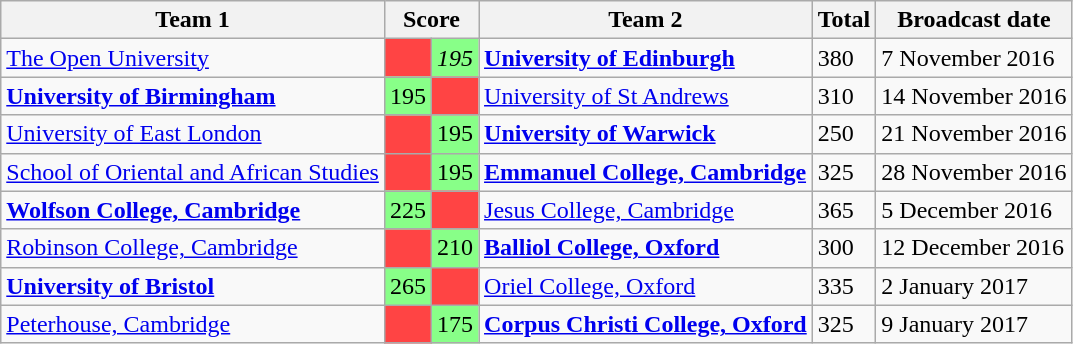<table class="wikitable">
<tr>
<th>Team 1</th>
<th colspan="2">Score</th>
<th>Team 2</th>
<th>Total</th>
<th>Broadcast date</th>
</tr>
<tr>
<td><a href='#'>The Open University</a></td>
<td style="background:#f44"></td>
<td style="background:#88ff88"><em>195</em></td>
<td><strong><a href='#'>University of Edinburgh</a></strong></td>
<td>380</td>
<td>7 November 2016</td>
</tr>
<tr>
<td><strong><a href='#'>University of Birmingham</a></strong></td>
<td style="background:#88ff88">195</td>
<td style="background:#f44"></td>
<td><a href='#'>University of St Andrews</a></td>
<td>310</td>
<td>14 November 2016</td>
</tr>
<tr>
<td><a href='#'>University of East London</a></td>
<td style="background:#f44"></td>
<td style="background:#88ff88">195</td>
<td><strong><a href='#'>University of Warwick</a></strong></td>
<td>250</td>
<td>21 November 2016</td>
</tr>
<tr>
<td><a href='#'>School of Oriental and African Studies</a></td>
<td style="background:#f44"></td>
<td style="background:#88ff88">195</td>
<td><strong><a href='#'>Emmanuel College, Cambridge</a></strong></td>
<td>325</td>
<td>28 November 2016</td>
</tr>
<tr>
<td><strong><a href='#'>Wolfson College, Cambridge</a></strong></td>
<td style="background:#88ff88">225</td>
<td style="background:#f44"></td>
<td><a href='#'>Jesus College, Cambridge</a></td>
<td>365</td>
<td>5 December 2016</td>
</tr>
<tr>
<td><a href='#'>Robinson College, Cambridge</a></td>
<td style="background:#f44"></td>
<td style="background:#88ff88">210</td>
<td><strong><a href='#'>Balliol College, Oxford</a></strong></td>
<td>300</td>
<td>12 December 2016</td>
</tr>
<tr>
<td><strong><a href='#'>University of Bristol</a></strong></td>
<td style="background:#88ff88">265</td>
<td style="background:#f44"></td>
<td><a href='#'>Oriel College, Oxford</a></td>
<td>335</td>
<td>2 January 2017</td>
</tr>
<tr>
<td><a href='#'>Peterhouse, Cambridge</a></td>
<td style="background:#f44"></td>
<td style="background:#88ff88">175</td>
<td><strong><a href='#'>Corpus Christi College, Oxford</a></strong></td>
<td>325</td>
<td>9 January 2017</td>
</tr>
</table>
